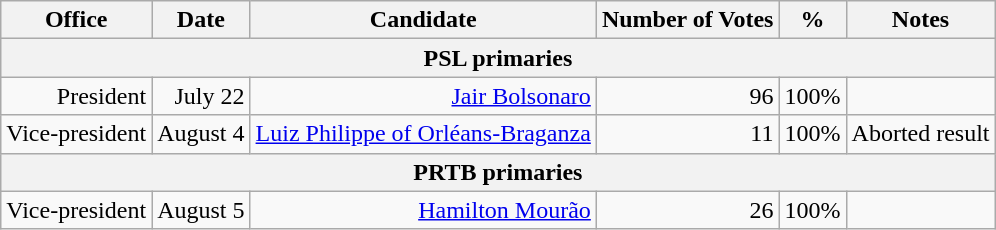<table class=wikitable style=text-align:right>
<tr>
<th>Office</th>
<th>Date</th>
<th>Candidate</th>
<th>Number of Votes</th>
<th>%</th>
<th>Notes</th>
</tr>
<tr>
<th align=center colspan=6>PSL primaries</th>
</tr>
<tr>
<td>President</td>
<td>July 22</td>
<td><a href='#'>Jair Bolsonaro</a></td>
<td>96</td>
<td>100%</td>
<td></td>
</tr>
<tr>
<td>Vice-president</td>
<td>August 4</td>
<td><a href='#'>Luiz Philippe of Orléans-Braganza</a></td>
<td>11</td>
<td>100%</td>
<td>Aborted result</td>
</tr>
<tr>
<th align=left colspan=6>PRTB primaries</th>
</tr>
<tr>
<td>Vice-president</td>
<td>August 5</td>
<td><a href='#'>Hamilton Mourão</a></td>
<td>26</td>
<td>100%</td>
<td></td>
</tr>
</table>
